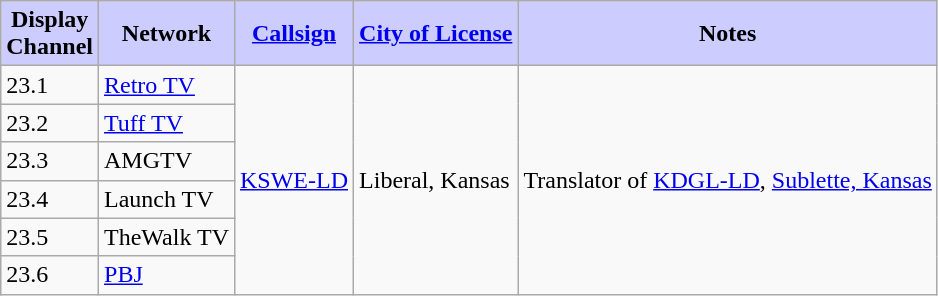<table class="wikitable">
<tr>
<th style="background:#ccf;"><strong>Display<br>Channel</strong></th>
<th style="background:#ccf;"><strong>Network</strong></th>
<th style="background:#ccf;"><strong><a href='#'>Callsign</a></strong></th>
<th style="background:#ccf;"><strong><a href='#'>City of License</a></strong></th>
<th style="background:#ccf;"><strong>Notes</strong></th>
</tr>
<tr>
<td rowspan=1>23.1</td>
<td rowspan=1><a href='#'>Retro TV</a></td>
<td rowspan=6><a href='#'>KSWE-LD</a></td>
<td rowspan=6>Liberal, Kansas</td>
<td rowspan=6>Translator of <a href='#'>KDGL-LD</a>, <a href='#'>Sublette, Kansas</a></td>
</tr>
<tr>
<td>23.2</td>
<td><a href='#'>Tuff TV</a></td>
</tr>
<tr>
<td>23.3</td>
<td>AMGTV</td>
</tr>
<tr>
<td>23.4</td>
<td>Launch TV</td>
</tr>
<tr>
<td>23.5</td>
<td>TheWalk TV</td>
</tr>
<tr>
<td>23.6</td>
<td><a href='#'>PBJ</a></td>
</tr>
</table>
